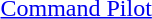<table>
<tr>
<td></td>
<td><a href='#'>Command Pilot</a></td>
</tr>
<tr>
</tr>
</table>
